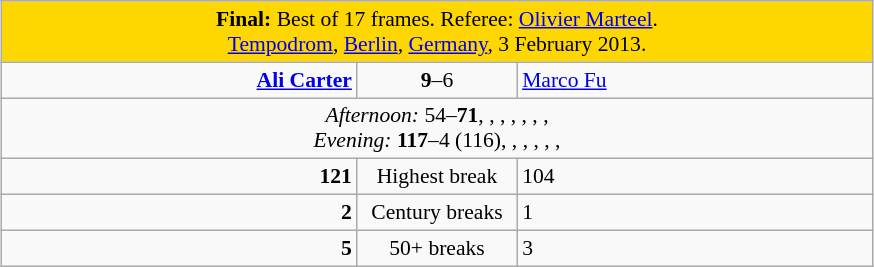<table class="wikitable" style="font-size: 90%; margin: 1em auto 1em auto;">
<tr>
<td colspan = "3" align="center" bgcolor="#ffd700"><strong>Final:</strong> Best of 17 frames. Referee: <a href='#'>Olivier Marteel</a>.<br><a href='#'>Tempodrom</a>, <a href='#'>Berlin</a>, <a href='#'>Germany</a>, 3 February 2013.</td>
</tr>
<tr>
<td width="230" align="right"><strong><a href='#'>Ali Carter</a></strong><br></td>
<td width="100" align="center"><strong>9</strong>–6</td>
<td width="230"><a href='#'>Marco Fu</a><br></td>
</tr>
<tr>
<td colspan="3" align="center" style="font-size: 100%"><em>Afternoon:</em> 54–<strong>71</strong>, , , , , , , <br> <em>Evening:</em> <strong>117</strong>–4 (116), , , , , , </td>
</tr>
<tr>
<td align="right"><strong>121</strong></td>
<td align="center">Highest break</td>
<td>104</td>
</tr>
<tr>
<td align="right"><strong>2</strong></td>
<td align="center">Century breaks</td>
<td>1</td>
</tr>
<tr>
<td align="right"><strong>5</strong></td>
<td align="center">50+ breaks</td>
<td>3</td>
</tr>
</table>
